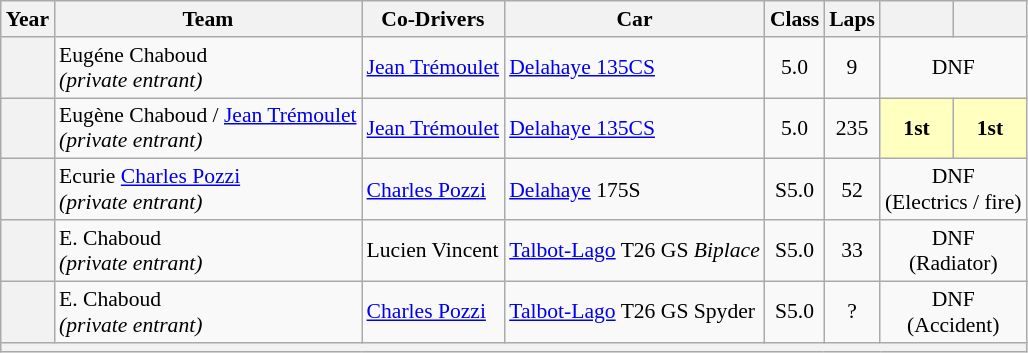<table class="wikitable" style="text-align:center; font-size:90%">
<tr>
<th>Year</th>
<th>Team</th>
<th>Co-Drivers</th>
<th>Car</th>
<th>Class</th>
<th>Laps</th>
<th></th>
<th></th>
</tr>
<tr>
<th></th>
<td align=left> Eugéne Chaboud<br><em>(private entrant)</em></td>
<td align=left> <a href='#'>Jean Trémoulet</a></td>
<td align=left><a href='#'>Delahaye 135CS</a></td>
<td>5.0</td>
<td>9</td>
<td colspan=2>DNF</td>
</tr>
<tr>
<th></th>
<td align=left> Eugène Chaboud / <a href='#'>Jean Trémoulet</a><br><em>(private entrant)</em></td>
<td align=left> <a href='#'>Jean Trémoulet</a></td>
<td align=left><a href='#'>Delahaye 135CS</a></td>
<td>5.0</td>
<td>235</td>
<td style="background:#ffffbf;"><strong>1st</strong></td>
<td style="background:#ffffbf;"><strong>1st</strong></td>
</tr>
<tr>
<th></th>
<td align=left> Ecurie <a href='#'>Charles Pozzi</a><br><em>(private entrant)</em></td>
<td align=left> <a href='#'>Charles Pozzi</a></td>
<td align=left><a href='#'>Delahaye</a> 175S</td>
<td>S5.0</td>
<td>52</td>
<td colspan=2>DNF<br>(Electrics / fire)</td>
</tr>
<tr>
<th></th>
<td align=left> E. Chaboud<br><em>(private entrant)</em></td>
<td align=left> Lucien Vincent</td>
<td align=left><a href='#'>Talbot-Lago</a> T26 GS <em>Biplace</em></td>
<td>S5.0</td>
<td>33</td>
<td colspan=2>DNF<br>(Radiator)</td>
</tr>
<tr>
<th></th>
<td align=left> E. Chaboud<br><em>(private entrant)</em></td>
<td align=left> <a href='#'>Charles Pozzi</a></td>
<td align=left><a href='#'>Talbot-Lago</a> T26 GS Spyder</td>
<td>S5.0</td>
<td>?</td>
<td colspan=2>DNF<br>(Accident)</td>
</tr>
<tr>
<th colspan="8"></th>
</tr>
</table>
